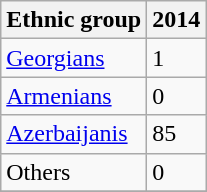<table class="wikitable">
<tr>
<th>Ethnic group</th>
<th>2014</th>
</tr>
<tr>
<td><a href='#'>Georgians</a></td>
<td>1</td>
</tr>
<tr>
<td><a href='#'>Armenians</a></td>
<td>0</td>
</tr>
<tr>
<td><a href='#'>Azerbaijanis</a></td>
<td>85</td>
</tr>
<tr>
<td>Others</td>
<td>0</td>
</tr>
<tr>
</tr>
</table>
